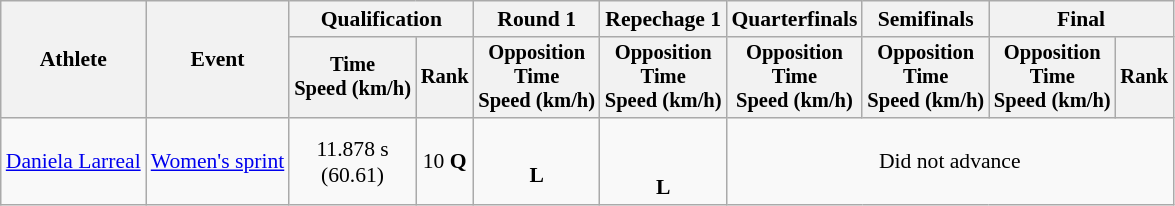<table class="wikitable" style="font-size:90%">
<tr>
<th rowspan="2">Athlete</th>
<th rowspan="2">Event</th>
<th colspan=2>Qualification</th>
<th>Round 1</th>
<th>Repechage 1</th>
<th>Quarterfinals</th>
<th>Semifinals</th>
<th colspan=2>Final</th>
</tr>
<tr style="font-size:95%">
<th>Time<br>Speed (km/h)</th>
<th>Rank</th>
<th>Opposition<br>Time<br>Speed (km/h)</th>
<th>Opposition<br>Time<br>Speed (km/h)</th>
<th>Opposition<br>Time<br>Speed (km/h)</th>
<th>Opposition<br>Time<br>Speed (km/h)</th>
<th>Opposition<br>Time<br>Speed (km/h)</th>
<th>Rank</th>
</tr>
<tr align=center>
<td align=left><a href='#'>Daniela Larreal</a></td>
<td align=left><a href='#'>Women's sprint</a></td>
<td>11.878 s<br>(60.61)</td>
<td>10 <strong>Q</strong></td>
<td><br><strong>L</strong></td>
<td><br><br><strong>L</strong></td>
<td colspan=4>Did not advance</td>
</tr>
</table>
